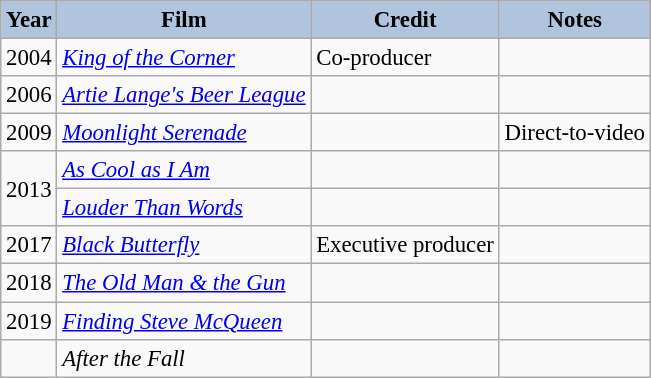<table class="wikitable" style="font-size:95%;">
<tr>
<th style="background:#B0C4DE;">Year</th>
<th style="background:#B0C4DE;">Film</th>
<th style="background:#B0C4DE;">Credit</th>
<th style="background:#B0C4DE;">Notes</th>
</tr>
<tr>
<td>2004</td>
<td><em><a href='#'>King of the Corner</a></em></td>
<td>Co-producer</td>
<td></td>
</tr>
<tr>
<td>2006</td>
<td><em><a href='#'>Artie Lange's Beer League</a></em></td>
<td></td>
<td></td>
</tr>
<tr>
<td>2009</td>
<td><em><a href='#'>Moonlight Serenade</a></em></td>
<td></td>
<td>Direct-to-video</td>
</tr>
<tr>
<td rowspan=2>2013</td>
<td><em><a href='#'>As Cool as I Am</a></em></td>
<td></td>
<td></td>
</tr>
<tr>
<td><em><a href='#'>Louder Than Words</a></em></td>
<td></td>
<td></td>
</tr>
<tr>
<td>2017</td>
<td><em><a href='#'>Black Butterfly</a></em></td>
<td>Executive producer</td>
<td></td>
</tr>
<tr>
<td>2018</td>
<td><em><a href='#'>The Old Man & the Gun</a></em></td>
<td></td>
<td></td>
</tr>
<tr>
<td>2019</td>
<td><em><a href='#'>Finding Steve McQueen</a></em></td>
<td></td>
<td></td>
</tr>
<tr>
<td></td>
<td><em>After the Fall</em></td>
<td></td>
<td></td>
</tr>
</table>
